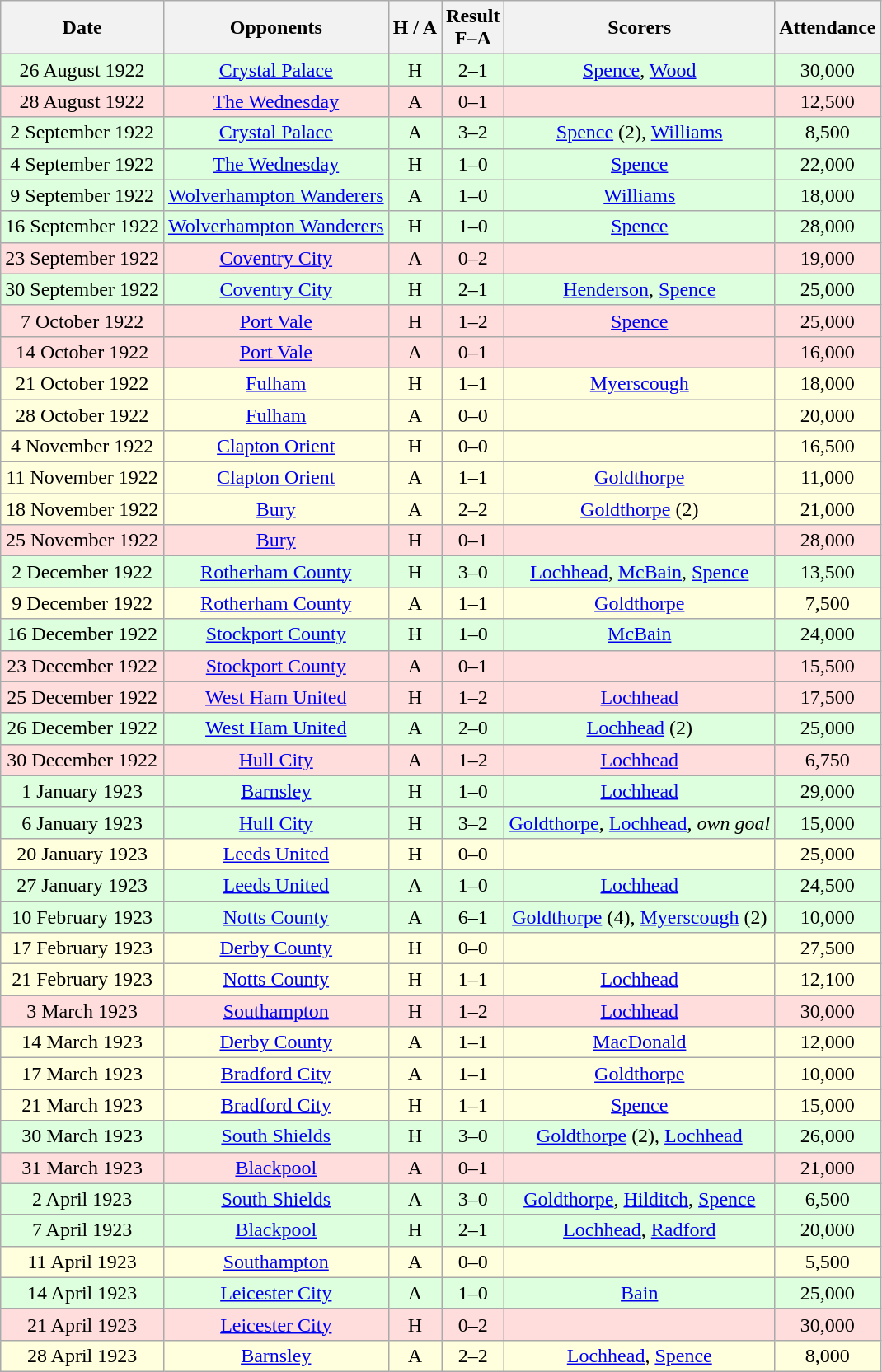<table class="wikitable" style="text-align:center">
<tr>
<th>Date</th>
<th>Opponents</th>
<th>H / A</th>
<th>Result<br>F–A</th>
<th>Scorers</th>
<th>Attendance</th>
</tr>
<tr bgcolor="#ddffdd">
<td>26 August 1922</td>
<td><a href='#'>Crystal Palace</a></td>
<td>H</td>
<td>2–1</td>
<td><a href='#'>Spence</a>, <a href='#'>Wood</a></td>
<td>30,000</td>
</tr>
<tr bgcolor="#ffdddd">
<td>28 August 1922</td>
<td><a href='#'>The Wednesday</a></td>
<td>A</td>
<td>0–1</td>
<td></td>
<td>12,500</td>
</tr>
<tr bgcolor="#ddffdd">
<td>2 September 1922</td>
<td><a href='#'>Crystal Palace</a></td>
<td>A</td>
<td>3–2</td>
<td><a href='#'>Spence</a> (2), <a href='#'>Williams</a></td>
<td>8,500</td>
</tr>
<tr bgcolor="#ddffdd">
<td>4 September 1922</td>
<td><a href='#'>The Wednesday</a></td>
<td>H</td>
<td>1–0</td>
<td><a href='#'>Spence</a></td>
<td>22,000</td>
</tr>
<tr bgcolor="#ddffdd">
<td>9 September 1922</td>
<td><a href='#'>Wolverhampton Wanderers</a></td>
<td>A</td>
<td>1–0</td>
<td><a href='#'>Williams</a></td>
<td>18,000</td>
</tr>
<tr bgcolor="#ddffdd">
<td>16 September 1922</td>
<td><a href='#'>Wolverhampton Wanderers</a></td>
<td>H</td>
<td>1–0</td>
<td><a href='#'>Spence</a></td>
<td>28,000</td>
</tr>
<tr bgcolor="#ffdddd">
<td>23 September 1922</td>
<td><a href='#'>Coventry City</a></td>
<td>A</td>
<td>0–2</td>
<td></td>
<td>19,000</td>
</tr>
<tr bgcolor="#ddffdd">
<td>30 September 1922</td>
<td><a href='#'>Coventry City</a></td>
<td>H</td>
<td>2–1</td>
<td><a href='#'>Henderson</a>, <a href='#'>Spence</a></td>
<td>25,000</td>
</tr>
<tr bgcolor="#ffdddd">
<td>7 October 1922</td>
<td><a href='#'>Port Vale</a></td>
<td>H</td>
<td>1–2</td>
<td><a href='#'>Spence</a></td>
<td>25,000</td>
</tr>
<tr bgcolor="#ffdddd">
<td>14 October 1922</td>
<td><a href='#'>Port Vale</a></td>
<td>A</td>
<td>0–1</td>
<td></td>
<td>16,000</td>
</tr>
<tr bgcolor="#ffffdd">
<td>21 October 1922</td>
<td><a href='#'>Fulham</a></td>
<td>H</td>
<td>1–1</td>
<td><a href='#'>Myerscough</a></td>
<td>18,000</td>
</tr>
<tr bgcolor="#ffffdd">
<td>28 October 1922</td>
<td><a href='#'>Fulham</a></td>
<td>A</td>
<td>0–0</td>
<td></td>
<td>20,000</td>
</tr>
<tr bgcolor="#ffffdd">
<td>4 November 1922</td>
<td><a href='#'>Clapton Orient</a></td>
<td>H</td>
<td>0–0</td>
<td></td>
<td>16,500</td>
</tr>
<tr bgcolor="#ffffdd">
<td>11 November 1922</td>
<td><a href='#'>Clapton Orient</a></td>
<td>A</td>
<td>1–1</td>
<td><a href='#'>Goldthorpe</a></td>
<td>11,000</td>
</tr>
<tr bgcolor="#ffffdd">
<td>18 November 1922</td>
<td><a href='#'>Bury</a></td>
<td>A</td>
<td>2–2</td>
<td><a href='#'>Goldthorpe</a> (2)</td>
<td>21,000</td>
</tr>
<tr bgcolor="#ffdddd">
<td>25 November 1922</td>
<td><a href='#'>Bury</a></td>
<td>H</td>
<td>0–1</td>
<td></td>
<td>28,000</td>
</tr>
<tr bgcolor="#ddffdd">
<td>2 December 1922</td>
<td><a href='#'>Rotherham County</a></td>
<td>H</td>
<td>3–0</td>
<td><a href='#'>Lochhead</a>, <a href='#'>McBain</a>, <a href='#'>Spence</a></td>
<td>13,500</td>
</tr>
<tr bgcolor="#ffffdd">
<td>9 December 1922</td>
<td><a href='#'>Rotherham County</a></td>
<td>A</td>
<td>1–1</td>
<td><a href='#'>Goldthorpe</a></td>
<td>7,500</td>
</tr>
<tr bgcolor="#ddffdd">
<td>16 December 1922</td>
<td><a href='#'>Stockport County</a></td>
<td>H</td>
<td>1–0</td>
<td><a href='#'>McBain</a></td>
<td>24,000</td>
</tr>
<tr bgcolor="#ffdddd">
<td>23 December 1922</td>
<td><a href='#'>Stockport County</a></td>
<td>A</td>
<td>0–1</td>
<td></td>
<td>15,500</td>
</tr>
<tr bgcolor="#ffdddd">
<td>25 December 1922</td>
<td><a href='#'>West Ham United</a></td>
<td>H</td>
<td>1–2</td>
<td><a href='#'>Lochhead</a></td>
<td>17,500</td>
</tr>
<tr bgcolor="#ddffdd">
<td>26 December 1922</td>
<td><a href='#'>West Ham United</a></td>
<td>A</td>
<td>2–0</td>
<td><a href='#'>Lochhead</a> (2)</td>
<td>25,000</td>
</tr>
<tr bgcolor="#ffdddd">
<td>30 December 1922</td>
<td><a href='#'>Hull City</a></td>
<td>A</td>
<td>1–2</td>
<td><a href='#'>Lochhead</a></td>
<td>6,750</td>
</tr>
<tr bgcolor="#ddffdd">
<td>1 January 1923</td>
<td><a href='#'>Barnsley</a></td>
<td>H</td>
<td>1–0</td>
<td><a href='#'>Lochhead</a></td>
<td>29,000</td>
</tr>
<tr bgcolor="#ddffdd">
<td>6 January 1923</td>
<td><a href='#'>Hull City</a></td>
<td>H</td>
<td>3–2</td>
<td><a href='#'>Goldthorpe</a>, <a href='#'>Lochhead</a>, <em>own goal</em></td>
<td>15,000</td>
</tr>
<tr bgcolor="#ffffdd">
<td>20 January 1923</td>
<td><a href='#'>Leeds United</a></td>
<td>H</td>
<td>0–0</td>
<td></td>
<td>25,000</td>
</tr>
<tr bgcolor="#ddffdd">
<td>27 January 1923</td>
<td><a href='#'>Leeds United</a></td>
<td>A</td>
<td>1–0</td>
<td><a href='#'>Lochhead</a></td>
<td>24,500</td>
</tr>
<tr bgcolor="#ddffdd">
<td>10 February 1923</td>
<td><a href='#'>Notts County</a></td>
<td>A</td>
<td>6–1</td>
<td><a href='#'>Goldthorpe</a> (4), <a href='#'>Myerscough</a> (2)</td>
<td>10,000</td>
</tr>
<tr bgcolor="#ffffdd">
<td>17 February 1923</td>
<td><a href='#'>Derby County</a></td>
<td>H</td>
<td>0–0</td>
<td></td>
<td>27,500</td>
</tr>
<tr bgcolor="#ffffdd">
<td>21 February 1923</td>
<td><a href='#'>Notts County</a></td>
<td>H</td>
<td>1–1</td>
<td><a href='#'>Lochhead</a></td>
<td>12,100</td>
</tr>
<tr bgcolor="#ffdddd">
<td>3 March 1923</td>
<td><a href='#'>Southampton</a></td>
<td>H</td>
<td>1–2</td>
<td><a href='#'>Lochhead</a></td>
<td>30,000</td>
</tr>
<tr bgcolor="#ffffdd">
<td>14 March 1923</td>
<td><a href='#'>Derby County</a></td>
<td>A</td>
<td>1–1</td>
<td><a href='#'>MacDonald</a></td>
<td>12,000</td>
</tr>
<tr bgcolor="#ffffdd">
<td>17 March 1923</td>
<td><a href='#'>Bradford City</a></td>
<td>A</td>
<td>1–1</td>
<td><a href='#'>Goldthorpe</a></td>
<td>10,000</td>
</tr>
<tr bgcolor="#ffffdd">
<td>21 March 1923</td>
<td><a href='#'>Bradford City</a></td>
<td>H</td>
<td>1–1</td>
<td><a href='#'>Spence</a></td>
<td>15,000</td>
</tr>
<tr bgcolor="#ddffdd">
<td>30 March 1923</td>
<td><a href='#'>South Shields</a></td>
<td>H</td>
<td>3–0</td>
<td><a href='#'>Goldthorpe</a> (2), <a href='#'>Lochhead</a></td>
<td>26,000</td>
</tr>
<tr bgcolor="#ffdddd">
<td>31 March 1923</td>
<td><a href='#'>Blackpool</a></td>
<td>A</td>
<td>0–1</td>
<td></td>
<td>21,000</td>
</tr>
<tr bgcolor="#ddffdd">
<td>2 April 1923</td>
<td><a href='#'>South Shields</a></td>
<td>A</td>
<td>3–0</td>
<td><a href='#'>Goldthorpe</a>, <a href='#'>Hilditch</a>, <a href='#'>Spence</a></td>
<td>6,500</td>
</tr>
<tr bgcolor="#ddffdd">
<td>7 April 1923</td>
<td><a href='#'>Blackpool</a></td>
<td>H</td>
<td>2–1</td>
<td><a href='#'>Lochhead</a>, <a href='#'>Radford</a></td>
<td>20,000</td>
</tr>
<tr bgcolor="#ffffdd">
<td>11 April 1923</td>
<td><a href='#'>Southampton</a></td>
<td>A</td>
<td>0–0</td>
<td></td>
<td>5,500</td>
</tr>
<tr bgcolor="#ddffdd">
<td>14 April 1923</td>
<td><a href='#'>Leicester City</a></td>
<td>A</td>
<td>1–0</td>
<td><a href='#'>Bain</a></td>
<td>25,000</td>
</tr>
<tr bgcolor="#ffdddd">
<td>21 April 1923</td>
<td><a href='#'>Leicester City</a></td>
<td>H</td>
<td>0–2</td>
<td></td>
<td>30,000</td>
</tr>
<tr bgcolor="#ffffdd">
<td>28 April 1923</td>
<td><a href='#'>Barnsley</a></td>
<td>A</td>
<td>2–2</td>
<td><a href='#'>Lochhead</a>, <a href='#'>Spence</a></td>
<td>8,000</td>
</tr>
</table>
